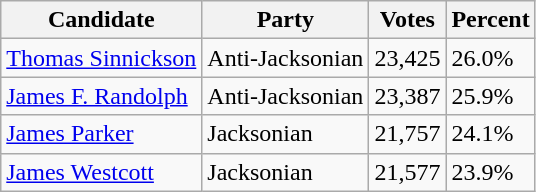<table class=wikitable>
<tr>
<th>Candidate</th>
<th>Party</th>
<th>Votes</th>
<th>Percent</th>
</tr>
<tr>
<td><a href='#'>Thomas Sinnickson</a></td>
<td>Anti-Jacksonian</td>
<td>23,425</td>
<td>26.0%</td>
</tr>
<tr>
<td><a href='#'>James F. Randolph</a></td>
<td>Anti-Jacksonian</td>
<td>23,387</td>
<td>25.9%</td>
</tr>
<tr>
<td><a href='#'>James Parker</a></td>
<td>Jacksonian</td>
<td>21,757</td>
<td>24.1%</td>
</tr>
<tr>
<td><a href='#'>James Westcott</a></td>
<td>Jacksonian</td>
<td>21,577</td>
<td>23.9%</td>
</tr>
</table>
